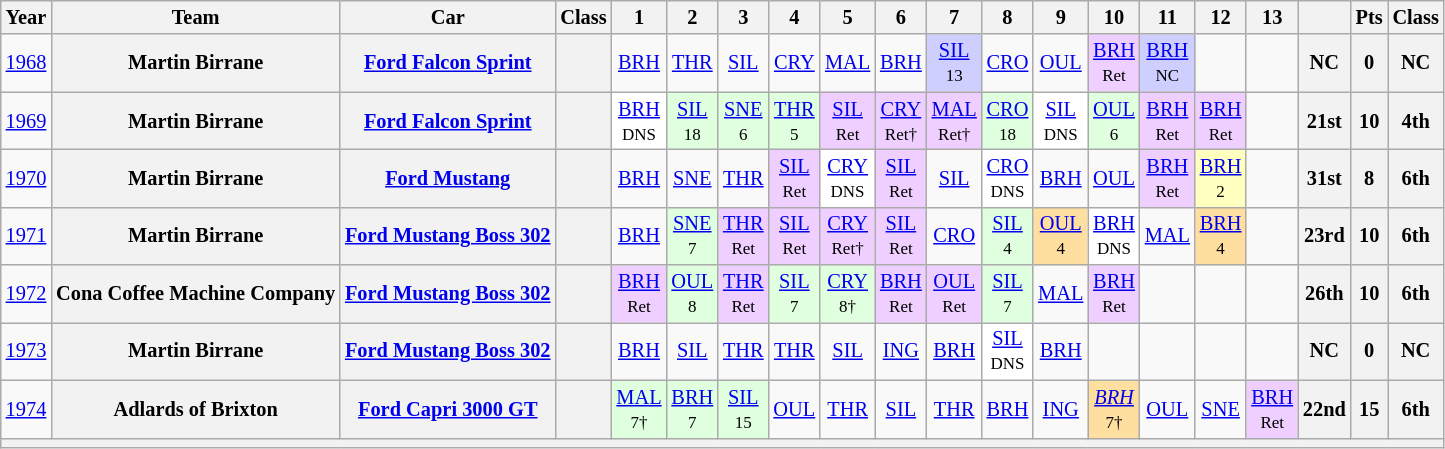<table class="wikitable" style="text-align:center; font-size:85%">
<tr>
<th>Year</th>
<th>Team</th>
<th>Car</th>
<th>Class</th>
<th>1</th>
<th>2</th>
<th>3</th>
<th>4</th>
<th>5</th>
<th>6</th>
<th>7</th>
<th>8</th>
<th>9</th>
<th>10</th>
<th>11</th>
<th>12</th>
<th>13</th>
<th></th>
<th>Pts</th>
<th>Class</th>
</tr>
<tr>
<td><a href='#'>1968</a></td>
<th>Martin Birrane</th>
<th><a href='#'>Ford Falcon Sprint</a></th>
<th><span></span></th>
<td><a href='#'>BRH</a></td>
<td><a href='#'>THR</a></td>
<td><a href='#'>SIL</a></td>
<td><a href='#'>CRY</a></td>
<td><a href='#'>MAL</a></td>
<td><a href='#'>BRH</a></td>
<td style="background:#CFCFFF;"><a href='#'>SIL</a><br><small>13</small></td>
<td><a href='#'>CRO</a></td>
<td><a href='#'>OUL</a></td>
<td style="background:#EFCFFF;"><a href='#'>BRH</a><br><small>Ret</small></td>
<td style="background:#CFCFFF;"><a href='#'>BRH</a><br><small>NC</small></td>
<td></td>
<td></td>
<th>NC</th>
<th>0</th>
<th>NC</th>
</tr>
<tr>
<td><a href='#'>1969</a></td>
<th>Martin Birrane</th>
<th><a href='#'>Ford Falcon Sprint</a></th>
<th><span></span></th>
<td style="background:#FFFFFF;"><a href='#'>BRH</a><br><small>DNS</small></td>
<td style="background:#DFFFDF;"><a href='#'>SIL</a><br><small>18</small></td>
<td style="background:#DFFFDF;"><a href='#'>SNE</a><br><small>6</small></td>
<td style="background:#DFFFDF;"><a href='#'>THR</a><br><small>5</small></td>
<td style="background:#EFCFFF;"><a href='#'>SIL</a><br><small>Ret</small></td>
<td style="background:#EFCFFF;"><a href='#'>CRY</a><br><small>Ret†</small></td>
<td style="background:#EFCFFF;"><a href='#'>MAL</a><br><small>Ret†</small></td>
<td style="background:#DFFFDF;"><a href='#'>CRO</a><br><small>18</small></td>
<td style="background:#FFFFFF;"><a href='#'>SIL</a><br><small>DNS</small></td>
<td style="background:#DFFFDF;"><a href='#'>OUL</a><br><small>6</small></td>
<td style="background:#EFCFFF;"><a href='#'>BRH</a><br><small>Ret</small></td>
<td style="background:#EFCFFF;"><a href='#'>BRH</a><br><small>Ret</small></td>
<td></td>
<th>21st</th>
<th>10</th>
<th>4th</th>
</tr>
<tr>
<td><a href='#'>1970</a></td>
<th>Martin Birrane</th>
<th><a href='#'>Ford Mustang</a></th>
<th><span></span></th>
<td><a href='#'>BRH</a></td>
<td><a href='#'>SNE</a></td>
<td><a href='#'>THR</a></td>
<td style="background:#EFCFFF;"><a href='#'>SIL</a><br><small>Ret</small></td>
<td style="background:#FFFFFF;"><a href='#'>CRY</a><br><small>DNS</small></td>
<td style="background:#EFCFFF;"><a href='#'>SIL</a><br><small>Ret</small></td>
<td><a href='#'>SIL</a></td>
<td style="background:#FFFFFF;"><a href='#'>CRO</a><br><small>DNS</small></td>
<td><a href='#'>BRH</a></td>
<td><a href='#'>OUL</a></td>
<td style="background:#EFCFFF;"><a href='#'>BRH</a><br><small>Ret</small></td>
<td style="background:#FFFFBF;"><a href='#'>BRH</a><br><small>2</small></td>
<td></td>
<th>31st</th>
<th>8</th>
<th>6th</th>
</tr>
<tr>
<td><a href='#'>1971</a></td>
<th>Martin Birrane</th>
<th><a href='#'>Ford Mustang Boss 302</a></th>
<th><span></span></th>
<td><a href='#'>BRH</a></td>
<td style="background:#DFFFDF;"><a href='#'>SNE</a><br><small>7</small></td>
<td style="background:#EFCFFF;"><a href='#'>THR</a><br><small>Ret</small></td>
<td style="background:#EFCFFF;"><a href='#'>SIL</a><br><small>Ret</small></td>
<td style="background:#EFCFFF;"><a href='#'>CRY</a><br><small>Ret†</small></td>
<td style="background:#EFCFFF;"><a href='#'>SIL</a><br><small>Ret</small></td>
<td><a href='#'>CRO</a></td>
<td style="background:#DFFFDF;"><a href='#'>SIL</a><br><small>4</small></td>
<td style="background:#FFDF9F;"><a href='#'>OUL</a><br><small>4</small></td>
<td style="background:#FFFFFF;"><a href='#'>BRH</a><br><small>DNS</small></td>
<td><a href='#'>MAL</a></td>
<td style="background:#FFDF9F;"><a href='#'>BRH</a><br><small>4</small></td>
<td></td>
<th>23rd</th>
<th>10</th>
<th>6th</th>
</tr>
<tr>
<td><a href='#'>1972</a></td>
<th>Cona Coffee Machine Company</th>
<th><a href='#'>Ford Mustang Boss 302</a></th>
<th><span></span></th>
<td style="background:#EFCFFF;"><a href='#'>BRH</a><br><small>Ret</small></td>
<td style="background:#DFFFDF;"><a href='#'>OUL</a><br><small>8</small></td>
<td style="background:#EFCFFF;"><a href='#'>THR</a><br><small>Ret</small></td>
<td style="background:#DFFFDF;"><a href='#'>SIL</a><br><small>7</small></td>
<td style="background:#DFFFDF;"><a href='#'>CRY</a><br><small>8†</small></td>
<td style="background:#EFCFFF;"><a href='#'>BRH</a><br><small>Ret</small></td>
<td style="background:#EFCFFF;"><a href='#'>OUL</a><br><small>Ret</small></td>
<td style="background:#DFFFDF;"><a href='#'>SIL</a><br><small>7</small></td>
<td><a href='#'>MAL</a></td>
<td style="background:#EFCFFF;"><a href='#'>BRH</a><br><small>Ret</small></td>
<td></td>
<td></td>
<td></td>
<th>26th</th>
<th>10</th>
<th>6th</th>
</tr>
<tr>
<td><a href='#'>1973</a></td>
<th>Martin Birrane</th>
<th><a href='#'>Ford Mustang Boss 302</a></th>
<th><span></span></th>
<td><a href='#'>BRH</a></td>
<td><a href='#'>SIL</a></td>
<td><a href='#'>THR</a></td>
<td><a href='#'>THR</a></td>
<td><a href='#'>SIL</a></td>
<td><a href='#'>ING</a></td>
<td><a href='#'>BRH</a></td>
<td style="background:#FFFFFF;"><a href='#'>SIL</a><br><small>DNS</small></td>
<td><a href='#'>BRH</a></td>
<td></td>
<td></td>
<td></td>
<td></td>
<th>NC</th>
<th>0</th>
<th>NC</th>
</tr>
<tr>
<td><a href='#'>1974</a></td>
<th>Adlards of Brixton</th>
<th><a href='#'>Ford Capri 3000 GT</a></th>
<th><span></span></th>
<td style="background:#DFFFDF;"><a href='#'>MAL</a><br><small>7†</small></td>
<td style="background:#DFFFDF;"><a href='#'>BRH</a><br><small>7</small></td>
<td style="background:#DFFFDF;"><a href='#'>SIL</a><br><small>15</small></td>
<td><a href='#'>OUL</a></td>
<td><a href='#'>THR</a></td>
<td><a href='#'>SIL</a></td>
<td><a href='#'>THR</a></td>
<td><a href='#'>BRH</a></td>
<td><a href='#'>ING</a></td>
<td style="background:#FFDF9F;"><em><a href='#'>BRH</a></em><br><small>7†</small></td>
<td><a href='#'>OUL</a></td>
<td><a href='#'>SNE</a></td>
<td style="background:#EFCFFF;"><a href='#'>BRH</a><br><small>Ret</small></td>
<th>22nd</th>
<th>15</th>
<th>6th</th>
</tr>
<tr>
<th colspan="20"></th>
</tr>
</table>
